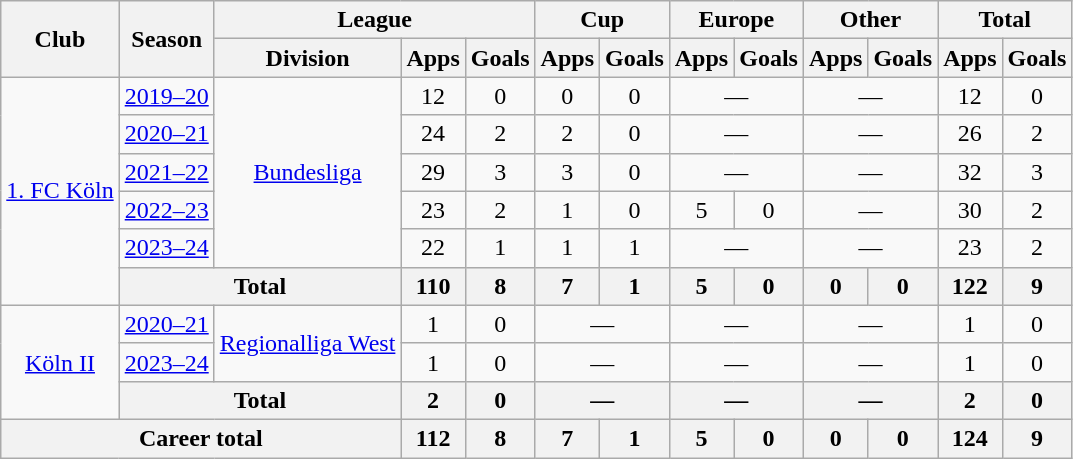<table class="wikitable" style="text-align: center;">
<tr>
<th rowspan="2">Club</th>
<th rowspan="2">Season</th>
<th colspan="3">League</th>
<th colspan="2">Cup</th>
<th colspan="2">Europe</th>
<th colspan="2">Other</th>
<th colspan="2">Total</th>
</tr>
<tr>
<th>Division</th>
<th>Apps</th>
<th>Goals</th>
<th>Apps</th>
<th>Goals</th>
<th>Apps</th>
<th>Goals</th>
<th>Apps</th>
<th>Goals</th>
<th>Apps</th>
<th>Goals</th>
</tr>
<tr>
<td rowspan="6"><a href='#'>1. FC Köln</a></td>
<td><a href='#'>2019–20</a></td>
<td rowspan="5"><a href='#'>Bundesliga</a></td>
<td>12</td>
<td>0</td>
<td>0</td>
<td>0</td>
<td colspan="2">—</td>
<td colspan="2">—</td>
<td>12</td>
<td>0</td>
</tr>
<tr>
<td><a href='#'>2020–21</a></td>
<td>24</td>
<td>2</td>
<td>2</td>
<td>0</td>
<td colspan="2">—</td>
<td colspan="2">—</td>
<td>26</td>
<td>2</td>
</tr>
<tr>
<td><a href='#'>2021–22</a></td>
<td>29</td>
<td>3</td>
<td>3</td>
<td>0</td>
<td colspan="2">—</td>
<td colspan="2">—</td>
<td>32</td>
<td>3</td>
</tr>
<tr>
<td><a href='#'>2022–23</a></td>
<td>23</td>
<td>2</td>
<td>1</td>
<td>0</td>
<td>5</td>
<td>0</td>
<td colspan="2">—</td>
<td>30</td>
<td>2</td>
</tr>
<tr>
<td><a href='#'>2023–24</a></td>
<td>22</td>
<td>1</td>
<td>1</td>
<td>1</td>
<td colspan="2">—</td>
<td colspan="2">—</td>
<td>23</td>
<td>2</td>
</tr>
<tr>
<th colspan="2">Total</th>
<th>110</th>
<th>8</th>
<th>7</th>
<th>1</th>
<th>5</th>
<th>0</th>
<th>0</th>
<th>0</th>
<th>122</th>
<th>9</th>
</tr>
<tr>
<td rowspan="3"><a href='#'>Köln II</a></td>
<td><a href='#'>2020–21</a></td>
<td rowspan="2"><a href='#'>Regionalliga West</a></td>
<td>1</td>
<td>0</td>
<td colspan="2">—</td>
<td colspan="2">—</td>
<td colspan="2">—</td>
<td>1</td>
<td>0</td>
</tr>
<tr>
<td><a href='#'>2023–24</a></td>
<td>1</td>
<td>0</td>
<td colspan="2">—</td>
<td colspan="2">—</td>
<td colspan="2">—</td>
<td>1</td>
<td>0</td>
</tr>
<tr>
<th colspan="2">Total</th>
<th>2</th>
<th>0</th>
<th colspan="2">—</th>
<th colspan="2">—</th>
<th colspan="2">—</th>
<th>2</th>
<th>0</th>
</tr>
<tr>
<th colspan="3">Career total</th>
<th>112</th>
<th>8</th>
<th>7</th>
<th>1</th>
<th>5</th>
<th>0</th>
<th>0</th>
<th>0</th>
<th>124</th>
<th>9</th>
</tr>
</table>
